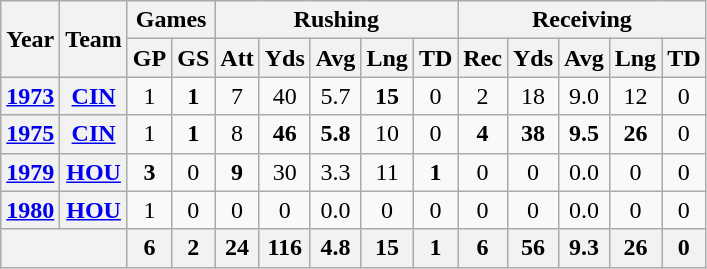<table class="wikitable" style="text-align:center;">
<tr>
<th rowspan="2">Year</th>
<th rowspan="2">Team</th>
<th colspan="2">Games</th>
<th colspan="5">Rushing</th>
<th colspan="5">Receiving</th>
</tr>
<tr>
<th>GP</th>
<th>GS</th>
<th>Att</th>
<th>Yds</th>
<th>Avg</th>
<th>Lng</th>
<th>TD</th>
<th>Rec</th>
<th>Yds</th>
<th>Avg</th>
<th>Lng</th>
<th>TD</th>
</tr>
<tr>
<th><a href='#'>1973</a></th>
<th><a href='#'>CIN</a></th>
<td>1</td>
<td><strong>1</strong></td>
<td>7</td>
<td>40</td>
<td>5.7</td>
<td><strong>15</strong></td>
<td>0</td>
<td>2</td>
<td>18</td>
<td>9.0</td>
<td>12</td>
<td>0</td>
</tr>
<tr>
<th><a href='#'>1975</a></th>
<th><a href='#'>CIN</a></th>
<td>1</td>
<td><strong>1</strong></td>
<td>8</td>
<td><strong>46</strong></td>
<td><strong>5.8</strong></td>
<td>10</td>
<td>0</td>
<td><strong>4</strong></td>
<td><strong>38</strong></td>
<td><strong>9.5</strong></td>
<td><strong>26</strong></td>
<td>0</td>
</tr>
<tr>
<th><a href='#'>1979</a></th>
<th><a href='#'>HOU</a></th>
<td><strong>3</strong></td>
<td>0</td>
<td><strong>9</strong></td>
<td>30</td>
<td>3.3</td>
<td>11</td>
<td><strong>1</strong></td>
<td>0</td>
<td>0</td>
<td>0.0</td>
<td>0</td>
<td>0</td>
</tr>
<tr>
<th><a href='#'>1980</a></th>
<th><a href='#'>HOU</a></th>
<td>1</td>
<td>0</td>
<td>0</td>
<td>0</td>
<td>0.0</td>
<td>0</td>
<td>0</td>
<td>0</td>
<td>0</td>
<td>0.0</td>
<td>0</td>
<td>0</td>
</tr>
<tr>
<th colspan="2"></th>
<th>6</th>
<th>2</th>
<th>24</th>
<th>116</th>
<th>4.8</th>
<th>15</th>
<th>1</th>
<th>6</th>
<th>56</th>
<th>9.3</th>
<th>26</th>
<th>0</th>
</tr>
</table>
